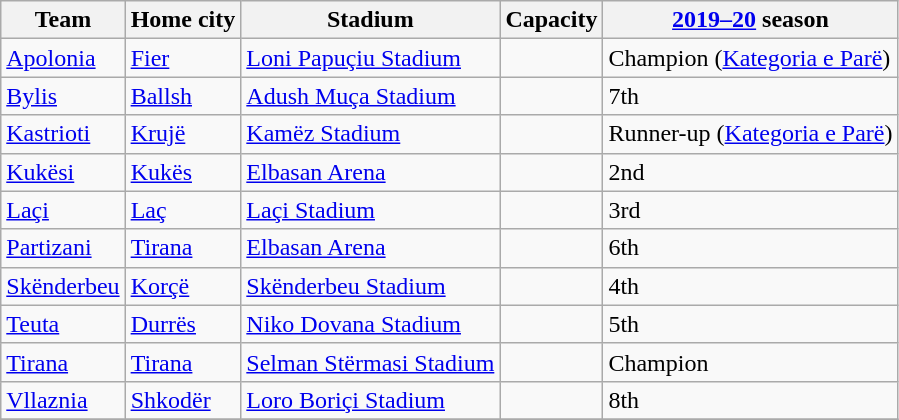<table class="wikitable sortable">
<tr>
<th>Team</th>
<th>Home city</th>
<th>Stadium</th>
<th>Capacity</th>
<th><a href='#'>2019–20</a> season</th>
</tr>
<tr>
<td><a href='#'>Apolonia</a></td>
<td><a href='#'>Fier</a></td>
<td><a href='#'>Loni Papuçiu Stadium</a></td>
<td style="text-align:center;"></td>
<td>Champion (<a href='#'>Kategoria e Parë</a>)</td>
</tr>
<tr>
<td><a href='#'>Bylis</a></td>
<td><a href='#'>Ballsh</a></td>
<td><a href='#'>Adush Muça Stadium</a></td>
<td style="text-align:center;"></td>
<td>7th</td>
</tr>
<tr>
<td><a href='#'>Kastrioti</a></td>
<td><a href='#'>Krujë</a></td>
<td><a href='#'>Kamëz Stadium</a></td>
<td style="text-align:center;"></td>
<td>Runner-up (<a href='#'>Kategoria e Parë</a>)</td>
</tr>
<tr>
<td><a href='#'>Kukësi</a></td>
<td><a href='#'>Kukës</a></td>
<td><a href='#'>Elbasan Arena</a></td>
<td style="text-align:center;"></td>
<td>2nd</td>
</tr>
<tr>
<td><a href='#'>Laçi</a></td>
<td><a href='#'>Laç</a></td>
<td><a href='#'>Laçi Stadium</a></td>
<td style="text-align:center;"></td>
<td>3rd</td>
</tr>
<tr>
<td><a href='#'>Partizani</a></td>
<td><a href='#'>Tirana</a></td>
<td><a href='#'>Elbasan Arena</a></td>
<td style="text-align:center;"></td>
<td>6th</td>
</tr>
<tr>
<td><a href='#'>Skënderbeu</a></td>
<td><a href='#'>Korçë</a></td>
<td><a href='#'>Skënderbeu Stadium</a></td>
<td style="text-align:center;"></td>
<td>4th</td>
</tr>
<tr>
<td><a href='#'>Teuta</a></td>
<td><a href='#'>Durrës</a></td>
<td><a href='#'>Niko Dovana Stadium</a></td>
<td style="text-align:center;"></td>
<td>5th</td>
</tr>
<tr>
<td><a href='#'>Tirana</a></td>
<td><a href='#'>Tirana</a></td>
<td><a href='#'>Selman Stërmasi Stadium</a></td>
<td style="text-align:center;"></td>
<td>Champion</td>
</tr>
<tr>
<td><a href='#'>Vllaznia</a></td>
<td><a href='#'>Shkodër</a></td>
<td><a href='#'>Loro Boriçi Stadium</a></td>
<td style="text-align:center;"></td>
<td>8th</td>
</tr>
<tr>
</tr>
</table>
